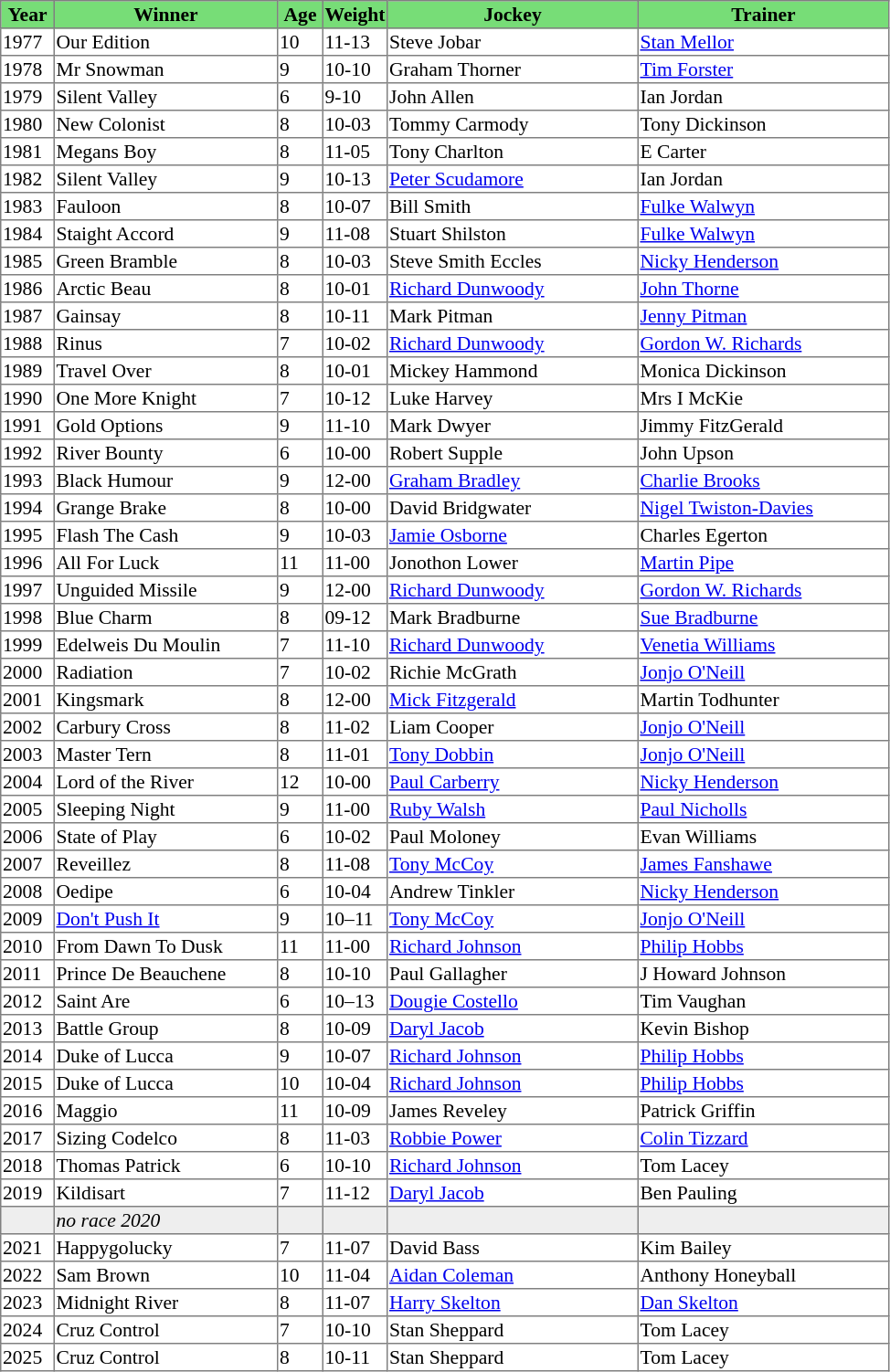<table class = "sortable" | border="1" style="border-collapse: collapse; font-size:90%">
<tr bgcolor="#77dd77" align="center">
<th style="width:36px"><strong>Year</strong></th>
<th style="width:160px"><strong>Winner</strong></th>
<th style="width:30px"><strong>Age</strong></th>
<th style="width:40px"><strong>Weight</strong></th>
<th style="width:180px"><strong>Jockey</strong></th>
<th style="width:180px"><strong>Trainer</strong></th>
</tr>
<tr>
<td>1977</td>
<td>Our Edition</td>
<td>10</td>
<td>11-13</td>
<td>Steve Jobar</td>
<td><a href='#'>Stan Mellor</a></td>
</tr>
<tr>
<td>1978</td>
<td>Mr Snowman</td>
<td>9</td>
<td>10-10</td>
<td>Graham Thorner</td>
<td><a href='#'>Tim Forster</a></td>
</tr>
<tr>
<td>1979</td>
<td>Silent Valley</td>
<td>6</td>
<td>9-10</td>
<td>John Allen</td>
<td>Ian Jordan</td>
</tr>
<tr>
<td>1980</td>
<td>New Colonist</td>
<td>8</td>
<td>10-03</td>
<td>Tommy Carmody</td>
<td>Tony Dickinson</td>
</tr>
<tr>
<td>1981</td>
<td>Megans Boy</td>
<td>8</td>
<td>11-05</td>
<td>Tony Charlton</td>
<td>E Carter</td>
</tr>
<tr>
<td>1982</td>
<td>Silent Valley</td>
<td>9</td>
<td>10-13</td>
<td><a href='#'>Peter Scudamore</a></td>
<td>Ian Jordan</td>
</tr>
<tr>
<td>1983</td>
<td>Fauloon</td>
<td>8</td>
<td>10-07</td>
<td>Bill Smith</td>
<td><a href='#'>Fulke Walwyn</a></td>
</tr>
<tr>
<td>1984</td>
<td>Staight Accord</td>
<td>9</td>
<td>11-08</td>
<td>Stuart Shilston</td>
<td><a href='#'>Fulke Walwyn</a></td>
</tr>
<tr>
<td>1985</td>
<td>Green Bramble</td>
<td>8</td>
<td>10-03</td>
<td>Steve Smith Eccles</td>
<td><a href='#'>Nicky Henderson</a></td>
</tr>
<tr>
<td>1986</td>
<td>Arctic Beau</td>
<td>8</td>
<td>10-01</td>
<td><a href='#'>Richard Dunwoody</a></td>
<td><a href='#'>John Thorne</a></td>
</tr>
<tr>
<td>1987</td>
<td>Gainsay</td>
<td>8</td>
<td>10-11</td>
<td>Mark Pitman</td>
<td><a href='#'>Jenny Pitman</a></td>
</tr>
<tr>
<td>1988</td>
<td>Rinus</td>
<td>7</td>
<td>10-02</td>
<td><a href='#'>Richard Dunwoody</a></td>
<td><a href='#'>Gordon W. Richards</a></td>
</tr>
<tr>
<td>1989</td>
<td>Travel Over</td>
<td>8</td>
<td>10-01</td>
<td>Mickey Hammond</td>
<td>Monica Dickinson</td>
</tr>
<tr>
<td>1990</td>
<td>One More Knight</td>
<td>7</td>
<td>10-12</td>
<td>Luke Harvey</td>
<td>Mrs I McKie</td>
</tr>
<tr>
<td>1991</td>
<td>Gold Options</td>
<td>9</td>
<td>11-10</td>
<td>Mark Dwyer</td>
<td>Jimmy FitzGerald</td>
</tr>
<tr>
<td>1992</td>
<td>River Bounty</td>
<td>6</td>
<td>10-00</td>
<td>Robert Supple</td>
<td>John Upson</td>
</tr>
<tr>
<td>1993</td>
<td>Black Humour</td>
<td>9</td>
<td>12-00</td>
<td><a href='#'>Graham Bradley</a></td>
<td><a href='#'>Charlie Brooks</a></td>
</tr>
<tr>
<td>1994</td>
<td>Grange Brake</td>
<td>8</td>
<td>10-00</td>
<td>David Bridgwater</td>
<td><a href='#'>Nigel Twiston-Davies</a></td>
</tr>
<tr>
<td>1995</td>
<td>Flash The Cash</td>
<td>9</td>
<td>10-03</td>
<td><a href='#'>Jamie Osborne</a></td>
<td>Charles Egerton</td>
</tr>
<tr>
<td>1996</td>
<td>All For Luck</td>
<td>11</td>
<td>11-00</td>
<td>Jonothon Lower</td>
<td><a href='#'>Martin Pipe</a></td>
</tr>
<tr>
<td>1997</td>
<td>Unguided Missile</td>
<td>9</td>
<td>12-00</td>
<td><a href='#'>Richard Dunwoody</a></td>
<td><a href='#'>Gordon W. Richards</a></td>
</tr>
<tr>
<td>1998</td>
<td>Blue Charm</td>
<td>8</td>
<td>09-12</td>
<td>Mark Bradburne</td>
<td><a href='#'>Sue Bradburne</a></td>
</tr>
<tr>
<td>1999</td>
<td>Edelweis Du Moulin</td>
<td>7</td>
<td>11-10</td>
<td><a href='#'>Richard Dunwoody</a></td>
<td><a href='#'>Venetia Williams</a></td>
</tr>
<tr>
<td>2000</td>
<td>Radiation</td>
<td>7</td>
<td>10-02</td>
<td>Richie McGrath</td>
<td><a href='#'>Jonjo O'Neill</a></td>
</tr>
<tr>
<td>2001</td>
<td>Kingsmark</td>
<td>8</td>
<td>12-00</td>
<td><a href='#'>Mick Fitzgerald</a></td>
<td>Martin Todhunter</td>
</tr>
<tr>
<td>2002</td>
<td>Carbury Cross</td>
<td>8</td>
<td>11-02</td>
<td>Liam Cooper</td>
<td><a href='#'>Jonjo O'Neill</a></td>
</tr>
<tr>
<td>2003</td>
<td>Master Tern</td>
<td>8</td>
<td>11-01</td>
<td><a href='#'>Tony Dobbin</a></td>
<td><a href='#'>Jonjo O'Neill</a></td>
</tr>
<tr>
<td>2004</td>
<td>Lord of the River</td>
<td>12</td>
<td>10-00</td>
<td><a href='#'>Paul Carberry</a></td>
<td><a href='#'>Nicky Henderson</a></td>
</tr>
<tr>
<td>2005</td>
<td>Sleeping Night</td>
<td>9</td>
<td>11-00</td>
<td><a href='#'>Ruby Walsh</a></td>
<td><a href='#'>Paul Nicholls</a></td>
</tr>
<tr>
<td>2006</td>
<td>State of Play</td>
<td>6</td>
<td>10-02</td>
<td>Paul Moloney</td>
<td>Evan Williams</td>
</tr>
<tr>
<td>2007</td>
<td>Reveillez</td>
<td>8</td>
<td>11-08</td>
<td><a href='#'>Tony McCoy</a></td>
<td><a href='#'>James Fanshawe</a></td>
</tr>
<tr>
<td>2008</td>
<td>Oedipe</td>
<td>6</td>
<td>10-04</td>
<td>Andrew Tinkler</td>
<td><a href='#'>Nicky Henderson</a></td>
</tr>
<tr>
<td>2009</td>
<td><a href='#'>Don't Push It</a></td>
<td>9</td>
<td>10–11</td>
<td><a href='#'>Tony McCoy</a></td>
<td><a href='#'>Jonjo O'Neill</a></td>
</tr>
<tr>
<td>2010</td>
<td>From Dawn To Dusk</td>
<td>11</td>
<td>11-00</td>
<td><a href='#'>Richard Johnson</a></td>
<td><a href='#'>Philip Hobbs</a></td>
</tr>
<tr>
<td>2011</td>
<td>Prince De Beauchene</td>
<td>8</td>
<td>10-10</td>
<td>Paul Gallagher</td>
<td>J Howard Johnson</td>
</tr>
<tr>
<td>2012</td>
<td>Saint Are</td>
<td>6</td>
<td>10–13</td>
<td><a href='#'>Dougie Costello</a></td>
<td>Tim Vaughan</td>
</tr>
<tr>
<td>2013</td>
<td>Battle Group</td>
<td>8</td>
<td>10-09</td>
<td><a href='#'>Daryl Jacob</a></td>
<td>Kevin Bishop</td>
</tr>
<tr>
<td>2014</td>
<td>Duke of Lucca</td>
<td>9</td>
<td>10-07</td>
<td><a href='#'>Richard Johnson</a></td>
<td><a href='#'>Philip Hobbs</a></td>
</tr>
<tr>
<td>2015</td>
<td>Duke of Lucca</td>
<td>10</td>
<td>10-04</td>
<td><a href='#'>Richard Johnson</a></td>
<td><a href='#'>Philip Hobbs</a></td>
</tr>
<tr>
<td>2016</td>
<td>Maggio</td>
<td>11</td>
<td>10-09</td>
<td>James Reveley</td>
<td>Patrick Griffin</td>
</tr>
<tr>
<td>2017</td>
<td>Sizing Codelco</td>
<td>8</td>
<td>11-03</td>
<td><a href='#'>Robbie Power</a></td>
<td><a href='#'>Colin Tizzard</a></td>
</tr>
<tr>
<td>2018</td>
<td>Thomas Patrick</td>
<td>6</td>
<td>10-10</td>
<td><a href='#'>Richard Johnson</a></td>
<td>Tom Lacey</td>
</tr>
<tr>
<td>2019</td>
<td>Kildisart</td>
<td>7</td>
<td>11-12</td>
<td><a href='#'>Daryl Jacob</a></td>
<td>Ben Pauling</td>
</tr>
<tr bgcolor="#eeeeee">
<td data-sort-value="2020"></td>
<td><em>no race 2020</em> </td>
<td></td>
<td></td>
<td></td>
<td></td>
</tr>
<tr>
<td>2021</td>
<td>Happygolucky</td>
<td>7</td>
<td>11-07</td>
<td>David Bass</td>
<td>Kim Bailey</td>
</tr>
<tr>
<td>2022</td>
<td>Sam Brown</td>
<td>10</td>
<td>11-04</td>
<td><a href='#'>Aidan Coleman</a></td>
<td>Anthony Honeyball</td>
</tr>
<tr>
<td>2023</td>
<td>Midnight River</td>
<td>8</td>
<td>11-07</td>
<td><a href='#'>Harry Skelton</a></td>
<td><a href='#'>Dan Skelton</a></td>
</tr>
<tr>
<td>2024</td>
<td>Cruz Control</td>
<td>7</td>
<td>10-10</td>
<td>Stan Sheppard</td>
<td>Tom Lacey</td>
</tr>
<tr>
<td>2025</td>
<td>Cruz Control</td>
<td>8</td>
<td>10-11</td>
<td>Stan Sheppard</td>
<td>Tom Lacey</td>
</tr>
</table>
